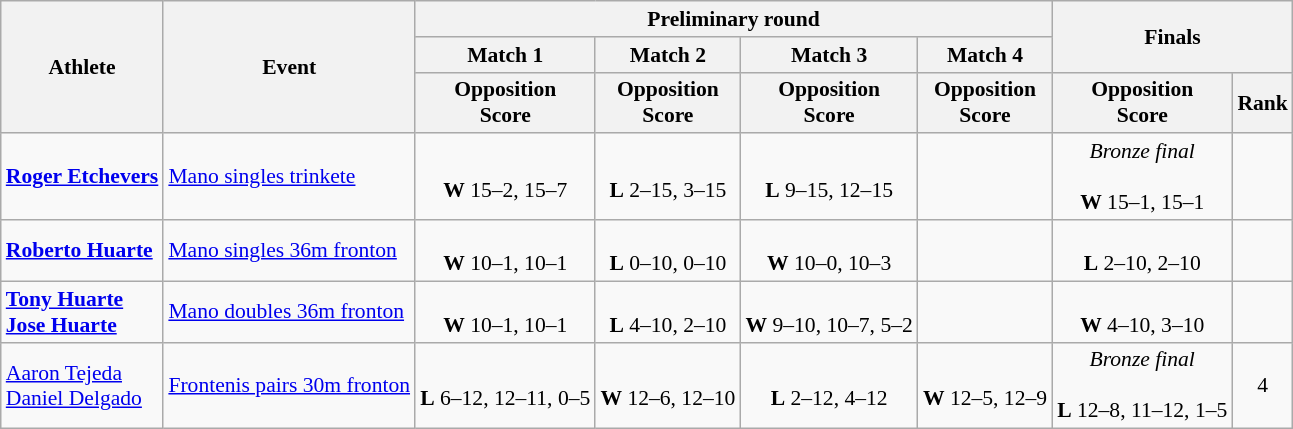<table class="wikitable" style="font-size:90%">
<tr>
<th rowspan=3>Athlete</th>
<th rowspan=3>Event</th>
<th colspan=4>Preliminary round</th>
<th colspan=2 rowspan=2>Finals</th>
</tr>
<tr>
<th>Match 1</th>
<th>Match 2</th>
<th>Match 3</th>
<th>Match 4</th>
</tr>
<tr>
<th>Opposition<br>Score</th>
<th>Opposition<br>Score</th>
<th>Opposition<br>Score</th>
<th>Opposition<br>Score</th>
<th>Opposition<br>Score</th>
<th>Rank</th>
</tr>
<tr align=center>
<td align=left><strong><a href='#'>Roger Etchevers</a></strong></td>
<td align=left><a href='#'>Mano singles trinkete</a></td>
<td><br><strong>W</strong> 15–2, 15–7</td>
<td><br><strong>L</strong> 2–15, 3–15</td>
<td><br><strong>L</strong> 9–15, 12–15</td>
<td></td>
<td><em>Bronze final</em><br><br><strong>W</strong> 15–1, 15–1</td>
<td></td>
</tr>
<tr align=center>
<td align=left><strong><a href='#'>Roberto Huarte</a></strong></td>
<td align=left><a href='#'>Mano singles 36m fronton</a></td>
<td><br><strong>W</strong> 10–1, 10–1</td>
<td><br><strong>L</strong> 0–10, 0–10</td>
<td><br><strong>W</strong> 10–0, 10–3</td>
<td></td>
<td><br><strong>L</strong> 2–10, 2–10</td>
<td></td>
</tr>
<tr align=center>
<td align=left><strong><a href='#'>Tony Huarte</a><br><a href='#'>Jose Huarte</a></strong></td>
<td align=left><a href='#'>Mano doubles 36m fronton</a></td>
<td><br><strong>W</strong> 10–1, 10–1</td>
<td><br><strong>L</strong> 4–10, 2–10</td>
<td><br><strong>W</strong> 9–10, 10–7, 5–2</td>
<td></td>
<td><br><strong>W</strong> 4–10, 3–10</td>
<td></td>
</tr>
<tr align=center>
<td align=left><a href='#'>Aaron Tejeda</a><br><a href='#'>Daniel Delgado</a></td>
<td align=left><a href='#'>Frontenis pairs 30m fronton</a></td>
<td><br><strong>L</strong> 6–12, 12–11, 0–5</td>
<td><br><strong>W</strong> 12–6, 12–10</td>
<td><br><strong>L</strong> 2–12, 4–12</td>
<td><br><strong>W</strong> 12–5, 12–9</td>
<td><em>Bronze final</em><br><br><strong>L</strong> 12–8, 11–12, 1–5</td>
<td>4</td>
</tr>
</table>
